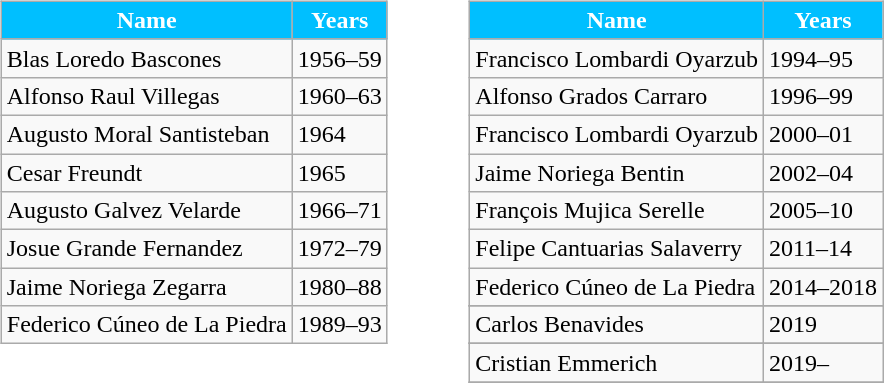<table>
<tr>
<td width="10"> </td>
<td valign="top"><br><table class="wikitable" style="text-align: center">
<tr>
<th style="color:#FFFFFF; background:#00bfff;">Name</th>
<th style="color:#FFFFFF; background:#00bfff;">Years</th>
</tr>
<tr>
<td align="left">Blas Loredo Bascones</td>
<td align="left">1956–59</td>
</tr>
<tr>
<td align="left">Alfonso Raul Villegas</td>
<td align="left">1960–63</td>
</tr>
<tr>
<td align="left">Augusto Moral Santisteban</td>
<td align="left">1964</td>
</tr>
<tr>
<td align="left">Cesar Freundt</td>
<td align="left">1965</td>
</tr>
<tr>
<td align="left">Augusto Galvez Velarde</td>
<td align="left">1966–71</td>
</tr>
<tr>
<td align="left">Josue Grande Fernandez</td>
<td align="left">1972–79</td>
</tr>
<tr>
<td align="left">Jaime Noriega Zegarra</td>
<td align="left">1980–88</td>
</tr>
<tr>
<td align="left">Federico Cúneo de La Piedra</td>
<td align="left">1989–93</td>
</tr>
</table>
</td>
<td width="30"> </td>
<td valign="top"><br><table class="wikitable" style="text-align: center">
<tr>
<th style="color:#FFFFFF; background:#00bfff;">Name</th>
<th style="color:#FFFFFF; background:#00bfff;">Years</th>
</tr>
<tr>
<td align="left">Francisco Lombardi Oyarzub</td>
<td align="left">1994–95</td>
</tr>
<tr>
<td align="left">Alfonso Grados Carraro</td>
<td align="left">1996–99</td>
</tr>
<tr>
<td align="left">Francisco Lombardi Oyarzub</td>
<td align="left">2000–01</td>
</tr>
<tr>
<td align="left">Jaime Noriega Bentin</td>
<td align="left">2002–04</td>
</tr>
<tr>
<td align="left">François Mujica Serelle</td>
<td align="left">2005–10</td>
</tr>
<tr>
<td align="left">Felipe Cantuarias Salaverry</td>
<td align="left">2011–14</td>
</tr>
<tr>
<td align="left">Federico Cúneo de La Piedra</td>
<td align="left">2014–2018</td>
</tr>
<tr>
</tr>
<tr>
<td align="left">Carlos Benavides</td>
<td align="left">2019</td>
</tr>
<tr>
</tr>
<tr>
<td align="left">Cristian Emmerich</td>
<td align="left">2019–</td>
</tr>
<tr>
</tr>
</table>
</td>
</tr>
</table>
